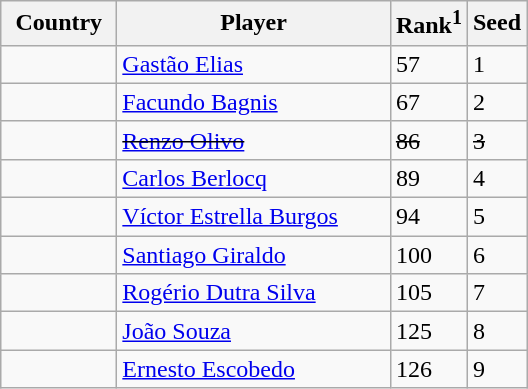<table class="sortable wikitable">
<tr>
<th width="70">Country</th>
<th width="175">Player</th>
<th>Rank<sup>1</sup></th>
<th>Seed</th>
</tr>
<tr>
<td></td>
<td><a href='#'>Gastão Elias</a></td>
<td>57</td>
<td>1</td>
</tr>
<tr>
<td></td>
<td><a href='#'>Facundo Bagnis</a></td>
<td>67</td>
<td>2</td>
</tr>
<tr>
<td></td>
<td><s><a href='#'>Renzo Olivo</a></s></td>
<td><s>86</s></td>
<td><s>3</s></td>
</tr>
<tr>
<td></td>
<td><a href='#'>Carlos Berlocq</a></td>
<td>89</td>
<td>4</td>
</tr>
<tr>
<td></td>
<td><a href='#'>Víctor Estrella Burgos</a></td>
<td>94</td>
<td>5</td>
</tr>
<tr>
<td></td>
<td><a href='#'>Santiago Giraldo</a></td>
<td>100</td>
<td>6</td>
</tr>
<tr>
<td></td>
<td><a href='#'>Rogério Dutra Silva</a></td>
<td>105</td>
<td>7</td>
</tr>
<tr>
<td></td>
<td><a href='#'>João Souza</a></td>
<td>125</td>
<td>8</td>
</tr>
<tr>
<td></td>
<td><a href='#'>Ernesto Escobedo</a></td>
<td>126</td>
<td>9</td>
</tr>
</table>
